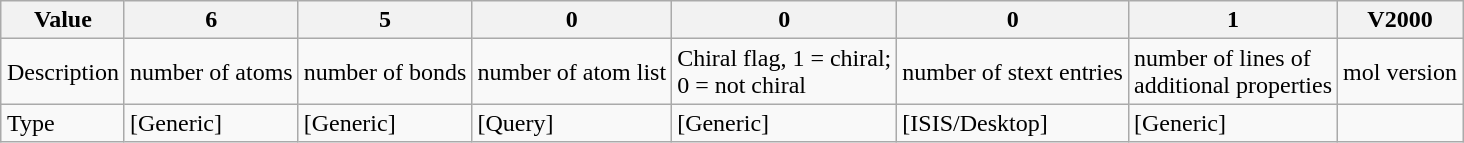<table class="wikitable" style="margin-left: auto; margin-right: auto; border: none;">
<tr>
<th>Value</th>
<th>6</th>
<th>5</th>
<th>0</th>
<th>0</th>
<th>0</th>
<th>1</th>
<th>V2000</th>
</tr>
<tr>
<td>Description</td>
<td>number of atoms</td>
<td>number of bonds</td>
<td>number of atom list</td>
<td>Chiral flag, 1 = chiral;<br>0 = not chiral</td>
<td>number of stext entries</td>
<td>number of lines of<br>additional properties</td>
<td>mol version</td>
</tr>
<tr>
<td>Type</td>
<td>[Generic]</td>
<td>[Generic]</td>
<td>[Query]</td>
<td>[Generic]</td>
<td>[ISIS/Desktop]</td>
<td>[Generic]</td>
<td></td>
</tr>
</table>
